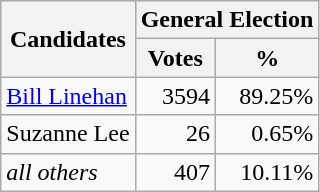<table class=wikitable>
<tr>
<th colspan=1 rowspan=2><strong>Candidates</strong></th>
<th colspan=2><strong>General Election</strong></th>
</tr>
<tr>
<th>Votes</th>
<th>%</th>
</tr>
<tr>
<td><a href='#'>Bill Linehan</a></td>
<td align="right">3594</td>
<td align="right">89.25%</td>
</tr>
<tr>
<td>Suzanne Lee</td>
<td align="right">26</td>
<td align="right">0.65%</td>
</tr>
<tr>
<td><em>all others</em></td>
<td align="right">407</td>
<td align="right">10.11%</td>
</tr>
</table>
